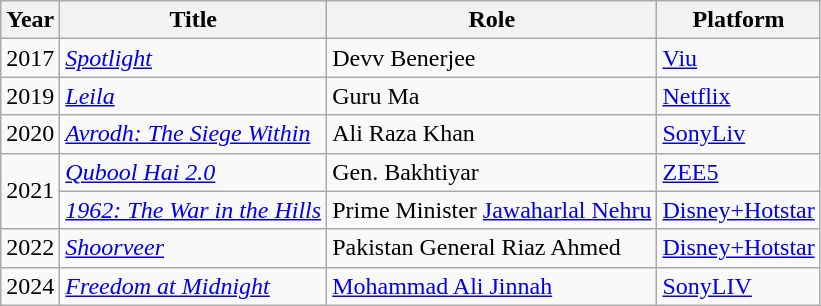<table class="wikitable">
<tr>
<th>Year</th>
<th>Title</th>
<th>Role</th>
<th>Platform</th>
</tr>
<tr>
<td>2017</td>
<td><a href='#'><em>Spotlight</em></a></td>
<td>Devv Benerjee</td>
<td><a href='#'>Viu</a></td>
</tr>
<tr>
<td>2019</td>
<td><em><a href='#'>Leila</a></em></td>
<td>Guru Ma</td>
<td><a href='#'>Netflix</a></td>
</tr>
<tr>
<td>2020</td>
<td><em><a href='#'>Avrodh: The Siege Within</a></em></td>
<td>Ali Raza Khan</td>
<td><a href='#'>SonyLiv</a></td>
</tr>
<tr>
<td rowspan="2">2021</td>
<td><em><a href='#'>Qubool Hai 2.0</a></em></td>
<td>Gen. Bakhtiyar</td>
<td><a href='#'>ZEE5</a></td>
</tr>
<tr>
<td><em><a href='#'>1962: The War in the Hills</a></em></td>
<td>Prime Minister <a href='#'>Jawaharlal Nehru</a></td>
<td><a href='#'>Disney+Hotstar</a></td>
</tr>
<tr>
<td>2022</td>
<td><em><a href='#'>Shoorveer</a></em></td>
<td>Pakistan General Riaz Ahmed</td>
<td><a href='#'>Disney+Hotstar</a></td>
</tr>
<tr>
<td>2024</td>
<td><em><a href='#'>Freedom at Midnight</a></em></td>
<td><a href='#'>Mohammad Ali Jinnah</a></td>
<td><a href='#'>SonyLIV</a></td>
</tr>
</table>
